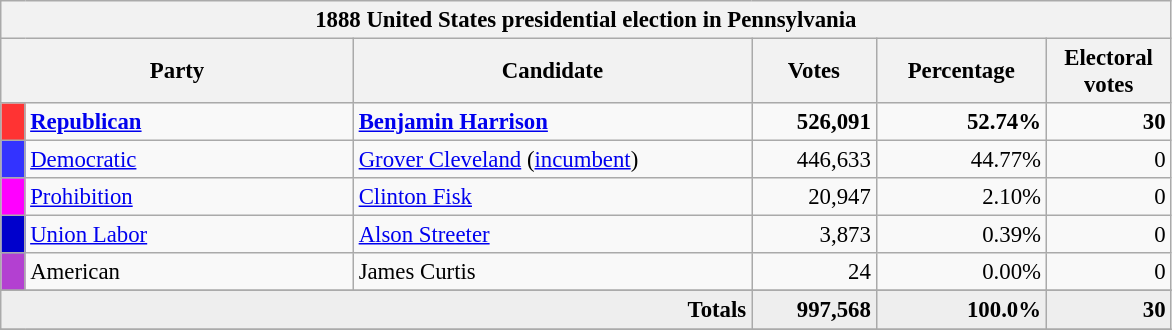<table class="wikitable" style="font-size: 95%;">
<tr>
<th colspan="6">1888 United States presidential election in Pennsylvania</th>
</tr>
<tr>
<th colspan="2" style="width: 15em">Party</th>
<th style="width: 17em">Candidate</th>
<th style="width: 5em">Votes</th>
<th style="width: 7em">Percentage</th>
<th style="width: 5em">Electoral votes</th>
</tr>
<tr>
<th style="background-color:#FF3333; width: 3px"></th>
<td style="width: 130px"><strong><a href='#'>Republican</a></strong></td>
<td><strong><a href='#'>Benjamin Harrison</a></strong></td>
<td align="right"><strong>526,091</strong></td>
<td align="right"><strong>52.74%</strong></td>
<td align="right"><strong>30</strong></td>
</tr>
<tr>
<th style="background-color:#3333FF; width: 3px"></th>
<td style="width: 130px"><a href='#'>Democratic</a></td>
<td><a href='#'>Grover Cleveland</a> (<a href='#'>incumbent</a>)</td>
<td align="right">446,633</td>
<td align="right">44.77%</td>
<td align="right">0</td>
</tr>
<tr>
<th style="background-color:#FF00FF; width: 3px"></th>
<td style="width: 130px"><a href='#'>Prohibition</a></td>
<td><a href='#'>Clinton Fisk</a></td>
<td align="right">20,947</td>
<td align="right">2.10%</td>
<td align="right">0</td>
</tr>
<tr>
<th style="background-color:#0000CC; width: 3px"></th>
<td style="width: 130px"><a href='#'>Union Labor</a></td>
<td><a href='#'>Alson Streeter</a></td>
<td align="right">3,873</td>
<td align="right">0.39%</td>
<td align="right">0</td>
</tr>
<tr>
<th style="background-color:#B340D1; width: 3px"></th>
<td style="width: 130px">American</td>
<td>James Curtis</td>
<td align="right">24</td>
<td align="right">0.00%</td>
<td align="right">0</td>
</tr>
<tr>
</tr>
<tr bgcolor="#EEEEEE">
<td colspan="3" align="right"><strong>Totals</strong></td>
<td align="right"><strong>997,568</strong></td>
<td align="right"><strong>100.0%</strong></td>
<td align="right"><strong>30</strong></td>
</tr>
<tr>
</tr>
</table>
